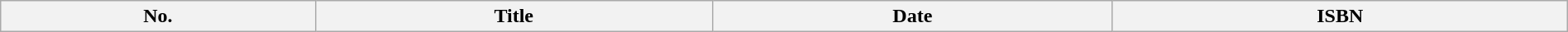<table class="wikitable" style="width:100%;">
<tr>
<th>No.</th>
<th>Title</th>
<th>Date</th>
<th>ISBN<br>



</th>
</tr>
</table>
